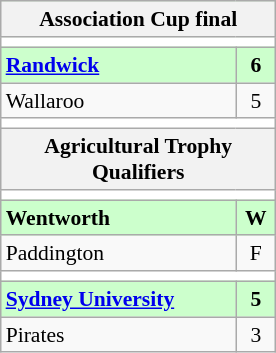<table align="right" class="wikitable" style="font-size:90%; text-align:center; margin-left:1em; margin-right:4em">
<tr bgcolor=#ccffcc>
<th colspan=2>Association Cup final</th>
</tr>
<tr bgcolor=#fff>
<td colspan=2></td>
</tr>
<tr bgcolor=#ccffcc>
<td width=150; align=left> <a href='#'><strong>Randwick</strong></a></td>
<td width=20><strong>6</strong></td>
</tr>
<tr>
<td align=left> Wallaroo</td>
<td>5</td>
</tr>
<tr bgcolor=#fff>
<td colspan=2></td>
</tr>
<tr bgcolor=#ccffcc>
<th colspan=2>Agricultural Trophy Qualifiers</th>
</tr>
<tr bgcolor=#fff>
<td colspan=2></td>
</tr>
<tr bgcolor=#ccffcc>
<td align=left><strong>Wentworth</strong></td>
<td><strong>W</strong></td>
</tr>
<tr>
<td align=left> Paddington</td>
<td>F</td>
</tr>
<tr bgcolor=#fff>
<td colspan=2></td>
</tr>
<tr bgcolor=#ccffcc>
<td align=left> <a href='#'><strong>Sydney University</strong></a></td>
<td><strong>5</strong></td>
</tr>
<tr>
<td align=left> Pirates</td>
<td>3</td>
</tr>
</table>
